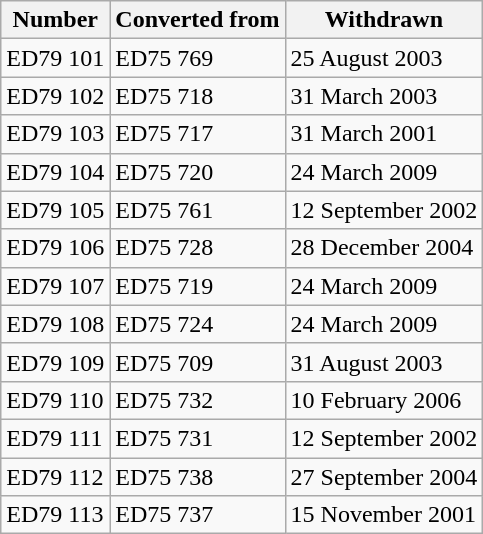<table class="wikitable">
<tr>
<th>Number</th>
<th>Converted from</th>
<th>Withdrawn</th>
</tr>
<tr>
<td>ED79 101</td>
<td>ED75 769</td>
<td>25 August 2003</td>
</tr>
<tr>
<td>ED79 102</td>
<td>ED75 718</td>
<td>31 March 2003</td>
</tr>
<tr>
<td>ED79 103</td>
<td>ED75 717</td>
<td>31 March 2001</td>
</tr>
<tr>
<td>ED79 104</td>
<td>ED75 720</td>
<td>24 March 2009</td>
</tr>
<tr>
<td>ED79 105</td>
<td>ED75 761</td>
<td>12 September 2002</td>
</tr>
<tr>
<td>ED79 106</td>
<td>ED75 728</td>
<td>28 December 2004</td>
</tr>
<tr>
<td>ED79 107</td>
<td>ED75 719</td>
<td>24 March 2009</td>
</tr>
<tr>
<td>ED79 108</td>
<td>ED75 724</td>
<td>24 March 2009</td>
</tr>
<tr>
<td>ED79 109</td>
<td>ED75 709</td>
<td>31 August 2003</td>
</tr>
<tr>
<td>ED79 110</td>
<td>ED75 732</td>
<td>10 February 2006</td>
</tr>
<tr>
<td>ED79 111</td>
<td>ED75 731</td>
<td>12 September 2002</td>
</tr>
<tr>
<td>ED79 112</td>
<td>ED75 738</td>
<td>27 September 2004</td>
</tr>
<tr>
<td>ED79 113</td>
<td>ED75 737</td>
<td>15 November 2001</td>
</tr>
</table>
